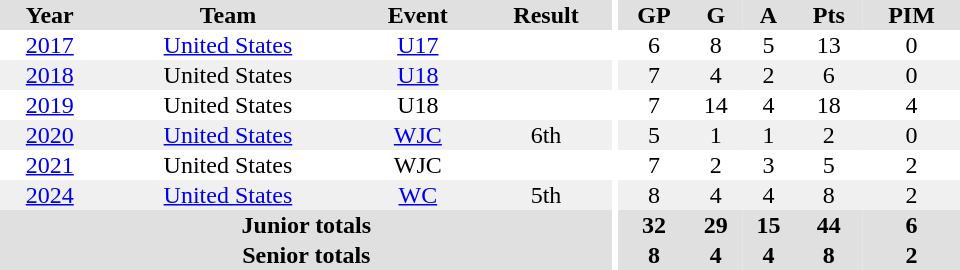<table border="0" cellpadding="1" cellspacing="0" ID="Table3" style="text-align:center; width:40em;">
<tr bgcolor="#e0e0e0">
<th>Year</th>
<th>Team</th>
<th>Event</th>
<th>Result</th>
<th rowspan="99" bgcolor="#ffffff"></th>
<th>GP</th>
<th>G</th>
<th>A</th>
<th>Pts</th>
<th>PIM</th>
</tr>
<tr>
<td><a href='#'>2017</a></td>
<td><a href='#'>United States</a></td>
<td><a href='#'>U17</a></td>
<td></td>
<td>6</td>
<td>8</td>
<td>5</td>
<td>13</td>
<td>0</td>
</tr>
<tr bgcolor="#f0f0f0">
<td><a href='#'>2018</a></td>
<td>United States</td>
<td><a href='#'>U18</a></td>
<td></td>
<td>7</td>
<td>4</td>
<td>2</td>
<td>6</td>
<td>0</td>
</tr>
<tr>
<td><a href='#'>2019</a></td>
<td>United States</td>
<td>U18</td>
<td></td>
<td>7</td>
<td>14</td>
<td>4</td>
<td>18</td>
<td>4</td>
</tr>
<tr bgcolor="#f0f0f0">
<td><a href='#'>2020</a></td>
<td><a href='#'>United States</a></td>
<td><a href='#'>WJC</a></td>
<td>6th</td>
<td>5</td>
<td>1</td>
<td>1</td>
<td>2</td>
<td>0</td>
</tr>
<tr>
<td><a href='#'>2021</a></td>
<td>United States</td>
<td>WJC</td>
<td></td>
<td>7</td>
<td>2</td>
<td>3</td>
<td>5</td>
<td>2</td>
</tr>
<tr bgcolor="#f0f0f0">
<td><a href='#'>2024</a></td>
<td><a href='#'>United States</a></td>
<td><a href='#'>WC</a></td>
<td>5th</td>
<td>8</td>
<td>4</td>
<td>4</td>
<td>8</td>
<td>2</td>
</tr>
<tr bgcolor="#e0e0e0">
<th colspan="4">Junior totals</th>
<th>32</th>
<th>29</th>
<th>15</th>
<th>44</th>
<th>6</th>
</tr>
<tr bgcolor="#e0e0e0">
<th colspan="4">Senior totals</th>
<th>8</th>
<th>4</th>
<th>4</th>
<th>8</th>
<th>2</th>
</tr>
</table>
